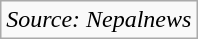<table class="wikitable sortable">
<tr>
<td><em>Source: Nepalnews</em></td>
</tr>
</table>
